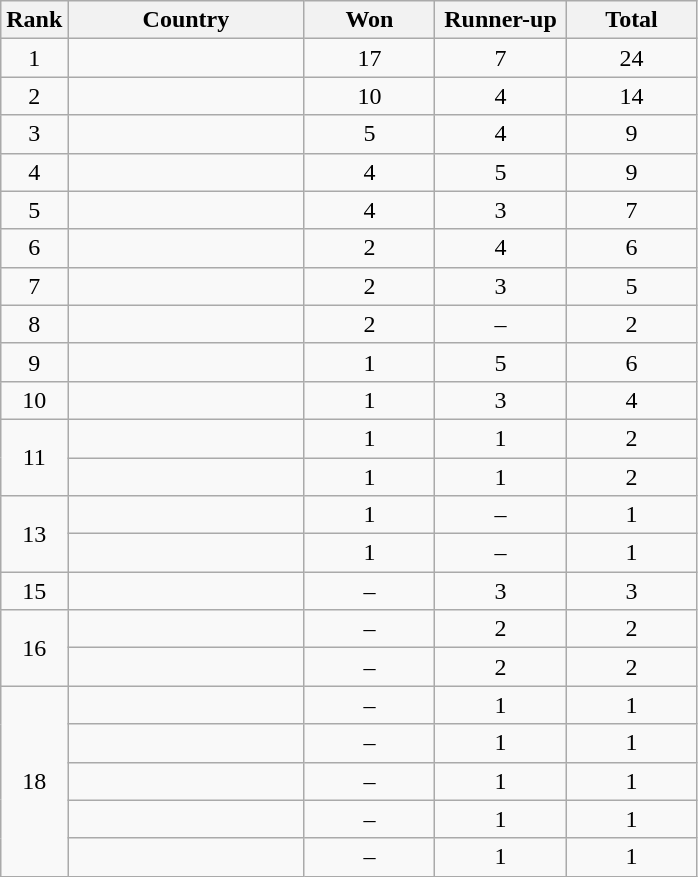<table class="wikitable" style="text-align:center">
<tr>
<th width="20">Rank</th>
<th width="150">Country</th>
<th width="80">Won</th>
<th width="80">Runner-up</th>
<th width="80">Total</th>
</tr>
<tr>
<td>1</td>
<td align=left></td>
<td>17</td>
<td>7</td>
<td>24</td>
</tr>
<tr>
<td>2</td>
<td align=left><em></em></td>
<td>10</td>
<td>4</td>
<td>14</td>
</tr>
<tr>
<td>3</td>
<td align="left"></td>
<td>5</td>
<td>4</td>
<td>9</td>
</tr>
<tr>
<td>4</td>
<td align=left></td>
<td>4</td>
<td>5</td>
<td>9</td>
</tr>
<tr>
<td>5</td>
<td align=left><em></em></td>
<td>4</td>
<td>3</td>
<td>7</td>
</tr>
<tr>
<td>6</td>
<td align=left></td>
<td>2</td>
<td>4</td>
<td>6</td>
</tr>
<tr>
<td>7</td>
<td align=left><em></em></td>
<td>2</td>
<td>3</td>
<td>5</td>
</tr>
<tr>
<td>8</td>
<td align=left></td>
<td>2</td>
<td>–</td>
<td>2</td>
</tr>
<tr>
<td>9</td>
<td align=left></td>
<td>1</td>
<td>5</td>
<td>6</td>
</tr>
<tr>
<td>10</td>
<td align=left></td>
<td>1</td>
<td>3</td>
<td>4</td>
</tr>
<tr>
<td rowspan=2>11</td>
<td align=left></td>
<td>1</td>
<td>1</td>
<td>2</td>
</tr>
<tr>
<td align=left></td>
<td>1</td>
<td>1</td>
<td>2</td>
</tr>
<tr>
<td rowspan=2>13</td>
<td align=left></td>
<td>1</td>
<td>–</td>
<td>1</td>
</tr>
<tr>
<td align=left></td>
<td>1</td>
<td>–</td>
<td>1</td>
</tr>
<tr>
<td>15</td>
<td align=left></td>
<td>–</td>
<td>3</td>
<td>3</td>
</tr>
<tr>
<td rowspan=2>16</td>
<td align=left><em></em></td>
<td>–</td>
<td>2</td>
<td>2</td>
</tr>
<tr>
<td align=left></td>
<td>–</td>
<td>2</td>
<td>2</td>
</tr>
<tr>
<td rowspan=5>18</td>
<td align=left></td>
<td>–</td>
<td>1</td>
<td>1</td>
</tr>
<tr>
<td align=left></td>
<td>–</td>
<td>1</td>
<td>1</td>
</tr>
<tr>
<td align=left></td>
<td>–</td>
<td>1</td>
<td>1</td>
</tr>
<tr>
<td align=left></td>
<td>–</td>
<td>1</td>
<td>1</td>
</tr>
<tr>
<td align=left></td>
<td>–</td>
<td>1</td>
<td>1</td>
</tr>
</table>
